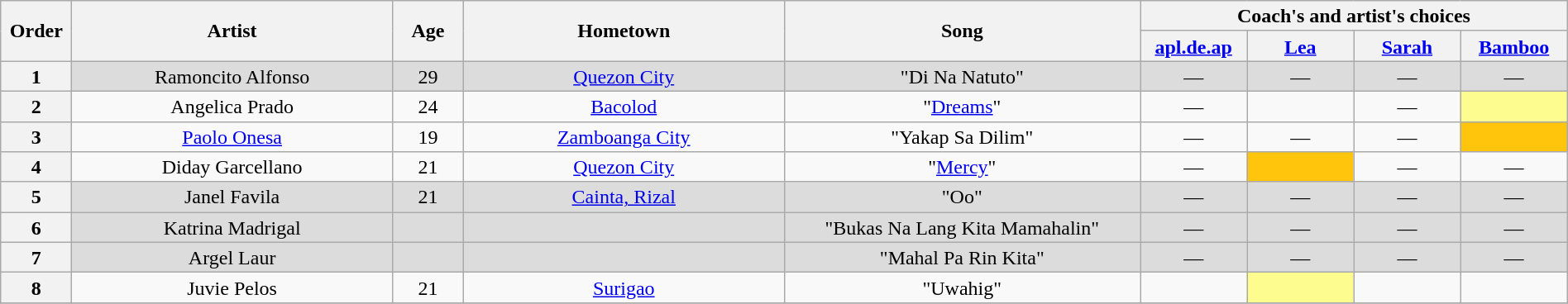<table class="wikitable" style="text-align:center; line-height:17px; width:100%;">
<tr>
<th rowspan="2" scope="col" style="width:04%;">Order</th>
<th rowspan="2" scope="col" style="width:18%;">Artist</th>
<th rowspan="2" scope="col" style="width:04%;">Age</th>
<th rowspan="2" scope="col" style="width:18%;">Hometown</th>
<th rowspan="2" scope="col" style="width:20%;">Song</th>
<th colspan="4" scope="col" style="width:24%;">Coach's and artist's choices</th>
</tr>
<tr>
<th style="width:06%;"><a href='#'>apl.de.ap</a></th>
<th style="width:06%;"><a href='#'>Lea</a></th>
<th style="width:06%;"><a href='#'>Sarah</a></th>
<th style="width:06%;"><a href='#'>Bamboo</a></th>
</tr>
<tr>
<th scope="row">1</th>
<td style="background:#DCDCDC;">Ramoncito Alfonso</td>
<td style="background:#DCDCDC;">29</td>
<td style="background:#DCDCDC;"><a href='#'>Quezon City</a></td>
<td style="background:#DCDCDC;">"Di Na Natuto"</td>
<td style="background:#DCDCDC;">—</td>
<td style="background:#DCDCDC;">—</td>
<td style="background:#DCDCDC;">—</td>
<td style="background:#DCDCDC;">—</td>
</tr>
<tr>
<th scope="row">2</th>
<td>Angelica Prado</td>
<td>24</td>
<td><a href='#'>Bacolod</a></td>
<td>"<a href='#'>Dreams</a>"</td>
<td>—</td>
<td><strong></strong></td>
<td>—</td>
<td style="background:#fdfc8f;"><strong></strong></td>
</tr>
<tr>
<th scope="row">3</th>
<td><a href='#'>Paolo Onesa</a></td>
<td>19</td>
<td><a href='#'>Zamboanga City</a></td>
<td>"Yakap Sa Dilim"</td>
<td>—</td>
<td>—</td>
<td>—</td>
<td style="background:#FFC40C;"><strong></strong></td>
</tr>
<tr>
<th scope="row">4</th>
<td>Diday Garcellano</td>
<td>21</td>
<td><a href='#'>Quezon City</a></td>
<td>"<a href='#'>Mercy</a>"</td>
<td>—</td>
<td style="background:#FFC40C;"><strong></strong></td>
<td>—</td>
<td>—</td>
</tr>
<tr>
<th scope="row">5</th>
<td style="background:#DCDCDC;">Janel Favila</td>
<td style="background:#DCDCDC;">21</td>
<td style="background:#DCDCDC;"><a href='#'>Cainta, Rizal</a></td>
<td style="background:#DCDCDC;">"Oo"</td>
<td style="background:#DCDCDC;">—</td>
<td style="background:#DCDCDC;">—</td>
<td style="background:#DCDCDC;">—</td>
<td style="background:#DCDCDC;">—</td>
</tr>
<tr>
<th scope="row">6</th>
<td style="background:#DCDCDC;">Katrina Madrigal</td>
<td style="background:#DCDCDC;"></td>
<td style="background:#DCDCDC;"></td>
<td style="background:#DCDCDC;">"Bukas Na Lang Kita Mamahalin"</td>
<td style="background:#DCDCDC;">—</td>
<td style="background:#DCDCDC;">—</td>
<td style="background:#DCDCDC;">—</td>
<td style="background:#DCDCDC;">—</td>
</tr>
<tr>
<th scope="row">7</th>
<td style="background:#DCDCDC;">Argel Laur</td>
<td style="background:#DCDCDC;"></td>
<td style="background:#DCDCDC;"></td>
<td style="background:#DCDCDC;">"Mahal Pa Rin Kita"</td>
<td style="background:#DCDCDC;">—</td>
<td style="background:#DCDCDC;">—</td>
<td style="background:#DCDCDC;">—</td>
<td style="background:#DCDCDC;">—</td>
</tr>
<tr>
<th scope="row">8</th>
<td>Juvie Pelos</td>
<td>21</td>
<td><a href='#'>Surigao</a></td>
<td>"Uwahig"</td>
<td><strong></strong></td>
<td style="background:#fdfc8f;"><strong></strong></td>
<td><strong></strong></td>
<td><strong></strong></td>
</tr>
<tr>
</tr>
</table>
